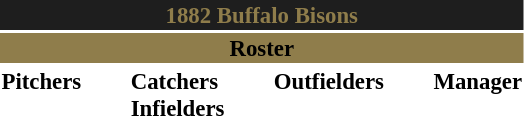<table class="toccolours" style="font-size: 95%;">
<tr>
<th colspan="10" style="background-color: #1E1E1E; color: #8F7D4B; text-align: center;">1882 Buffalo Bisons</th>
</tr>
<tr>
<td colspan="10" style="background-color: #8F7D4B; color: 1E1E1E; text-align: center;"><strong>Roster</strong></td>
</tr>
<tr>
<td valign="top"><strong>Pitchers</strong><br>

</td>
<td width="25px"></td>
<td valign="top"><strong>Catchers</strong><br>
<strong>Infielders</strong>




</td>
<td width="25px"></td>
<td valign="top"><strong>Outfielders</strong><br>

</td>
<td width="25px"></td>
<td valign="top"><strong>Manager</strong><br></td>
</tr>
</table>
